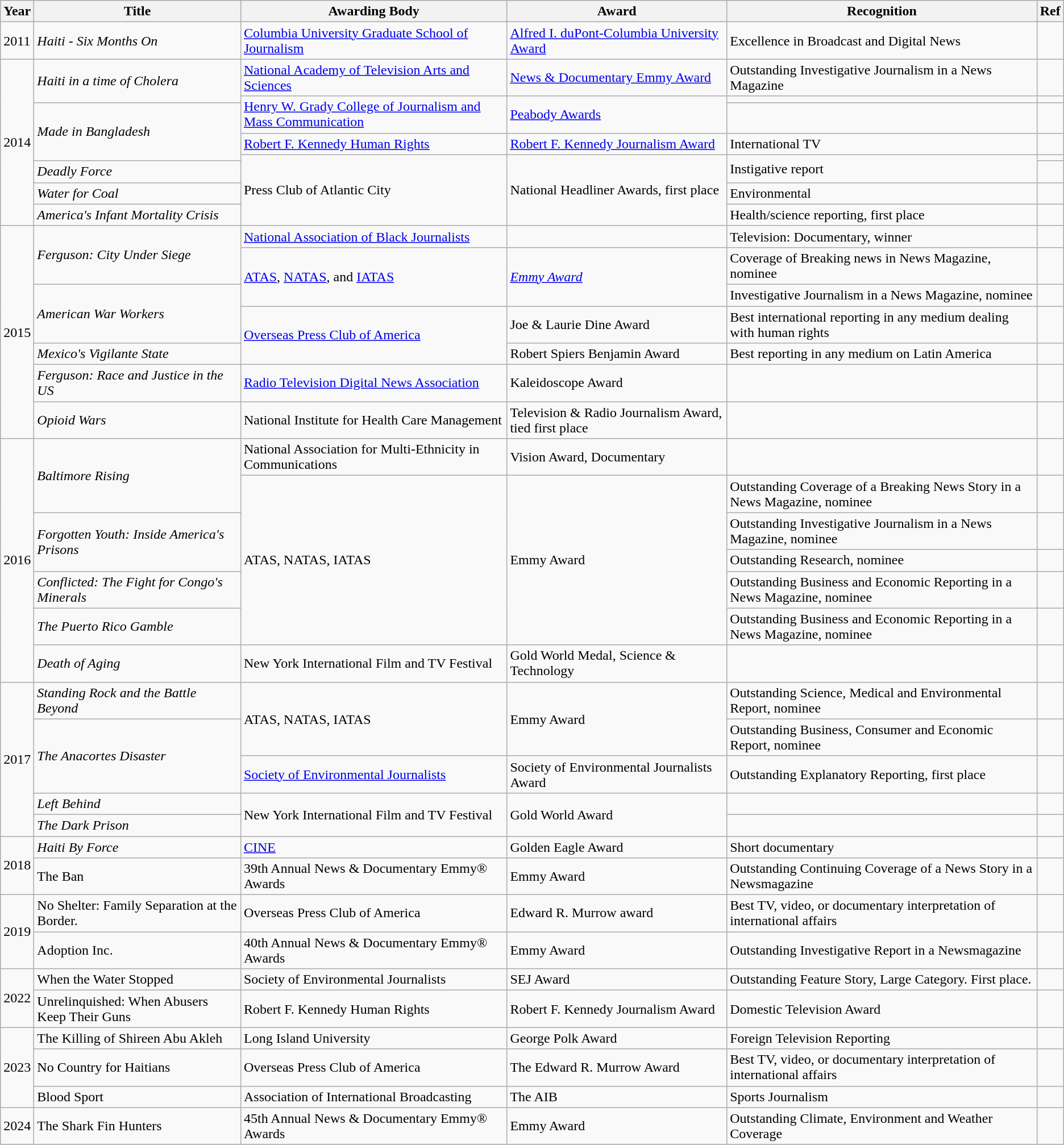<table class="wikitable sortable">
<tr>
<th>Year</th>
<th>Title</th>
<th>Awarding Body</th>
<th>Award</th>
<th>Recognition</th>
<th>Ref</th>
</tr>
<tr>
<td>2011</td>
<td><em>Haiti - Six Months On</em></td>
<td><a href='#'>Columbia University Graduate School of Journalism</a></td>
<td><a href='#'>Alfred I. duPont-Columbia University Award</a></td>
<td>Excellence in Broadcast and Digital News</td>
<td></td>
</tr>
<tr>
<td rowspan="8">2014</td>
<td rowspan="2"><em>Haiti in a time of Cholera</em></td>
<td><a href='#'>National Academy of Television Arts and Sciences</a></td>
<td><a href='#'>News & Documentary Emmy Award</a></td>
<td>Outstanding Investigative Journalism in a News Magazine</td>
<td></td>
</tr>
<tr>
<td rowspan="2"><a href='#'>Henry W. Grady College of Journalism and Mass Communication</a></td>
<td rowspan="2"><a href='#'>Peabody Awards</a></td>
<td></td>
<td></td>
</tr>
<tr>
<td rowspan="3"><em>Made in Bangladesh</em></td>
<td></td>
<td></td>
</tr>
<tr>
<td><a href='#'>Robert F. Kennedy Human Rights</a></td>
<td><a href='#'>Robert F. Kennedy Journalism Award</a></td>
<td>International TV</td>
<td></td>
</tr>
<tr>
<td rowspan="4">Press Club of Atlantic City</td>
<td rowspan="4">National Headliner Awards, first place</td>
<td rowspan="2">Instigative report</td>
<td></td>
</tr>
<tr>
<td><em>Deadly Force</em></td>
<td></td>
</tr>
<tr>
<td><em>Water for Coal</em></td>
<td>Environmental</td>
<td></td>
</tr>
<tr>
<td><em>America's Infant Mortality Crisis</em></td>
<td>Health/science reporting, first place</td>
<td></td>
</tr>
<tr>
<td rowspan="7">2015</td>
<td rowspan="2"><em>Ferguson: City Under Siege</em></td>
<td><a href='#'>National Association of Black Journalists</a></td>
<td></td>
<td>Television: Documentary, winner</td>
<td></td>
</tr>
<tr>
<td rowspan="2"><a href='#'>ATAS</a>, <a href='#'>NATAS</a>, and <a href='#'>IATAS</a></td>
<td rowspan="2"><em><a href='#'>Emmy Award</a></em></td>
<td>Coverage of Breaking news in News Magazine, nominee</td>
<td></td>
</tr>
<tr>
<td rowspan="2"><em>American War Workers</em></td>
<td>Investigative Journalism in a News Magazine, nominee</td>
<td></td>
</tr>
<tr>
<td rowspan="2"><a href='#'>Overseas Press Club of America</a></td>
<td>Joe & Laurie Dine Award</td>
<td>Best international reporting in any medium dealing with human rights</td>
<td></td>
</tr>
<tr>
<td><em>Mexico's Vigilante State</em></td>
<td>Robert Spiers Benjamin Award</td>
<td>Best reporting in any medium on Latin America</td>
<td></td>
</tr>
<tr>
<td><em>Ferguson: Race and Justice in the US</em></td>
<td><a href='#'>Radio Television Digital News Association</a></td>
<td>Kaleidoscope Award</td>
<td></td>
<td></td>
</tr>
<tr>
<td><em>Opioid Wars</em></td>
<td>National Institute for Health Care Management</td>
<td>Television & Radio Journalism Award, tied first place</td>
<td></td>
<td></td>
</tr>
<tr>
<td rowspan="7">2016</td>
<td rowspan="2"><em>Baltimore Rising</em></td>
<td>National Association for Multi-Ethnicity in Communications</td>
<td>Vision Award, Documentary</td>
<td></td>
<td></td>
</tr>
<tr>
<td rowspan="5">ATAS, NATAS, IATAS</td>
<td rowspan="5">Emmy Award</td>
<td>Outstanding Coverage of a Breaking News Story in a News Magazine, nominee</td>
<td></td>
</tr>
<tr>
<td rowspan="2"><em>Forgotten Youth: Inside America's Prisons</em></td>
<td>Outstanding Investigative Journalism in a News Magazine, nominee</td>
<td></td>
</tr>
<tr>
<td>Outstanding Research, nominee</td>
<td></td>
</tr>
<tr>
<td><em>Conflicted: The Fight for Congo's Minerals</em></td>
<td>Outstanding Business and Economic Reporting in a News Magazine, nominee</td>
<td></td>
</tr>
<tr>
<td><em>The Puerto Rico Gamble</em></td>
<td>Outstanding Business and Economic Reporting in a News Magazine, nominee</td>
<td></td>
</tr>
<tr>
<td><em>Death of Aging</em></td>
<td>New York International Film and TV Festival</td>
<td>Gold World Medal, Science & Technology</td>
<td></td>
<td></td>
</tr>
<tr>
<td rowspan="5">2017</td>
<td><em>Standing Rock and the Battle Beyond</em></td>
<td rowspan="2">ATAS, NATAS, IATAS</td>
<td rowspan="2">Emmy Award</td>
<td>Outstanding Science, Medical and Environmental Report, nominee</td>
<td></td>
</tr>
<tr>
<td rowspan="2"><em>The Anacortes Disaster</em></td>
<td>Outstanding Business, Consumer and Economic Report, nominee</td>
<td></td>
</tr>
<tr>
<td><a href='#'>Society of Environmental Journalists</a></td>
<td>Society of Environmental Journalists Award</td>
<td>Outstanding Explanatory Reporting, first place</td>
<td></td>
</tr>
<tr>
<td><em>Left Behind</em></td>
<td rowspan="2">New York International Film and TV Festival</td>
<td rowspan="2">Gold World Award</td>
<td></td>
<td></td>
</tr>
<tr>
<td><em>The Dark Prison</em></td>
<td></td>
<td></td>
</tr>
<tr>
<td rowspan="2">2018</td>
<td><em>Haiti By Force</em></td>
<td><a href='#'>CINE</a></td>
<td>Golden Eagle Award</td>
<td>Short documentary</td>
<td></td>
</tr>
<tr>
<td>The Ban</td>
<td>39th Annual News & Documentary Emmy® Awards</td>
<td>Emmy Award</td>
<td>Outstanding Continuing Coverage of a News Story in a Newsmagazine</td>
<td></td>
</tr>
<tr>
<td rowspan="2">2019</td>
<td>No Shelter: Family Separation at the Border.</td>
<td>Overseas Press Club of America</td>
<td>Edward R. Murrow award</td>
<td>Best TV, video, or documentary interpretation of international affairs</td>
<td></td>
</tr>
<tr>
<td>Adoption Inc.</td>
<td>40th Annual News & Documentary Emmy® Awards</td>
<td>Emmy Award</td>
<td>Outstanding Investigative Report in a Newsmagazine</td>
<td></td>
</tr>
<tr>
<td rowspan="2">2022</td>
<td>When the Water Stopped</td>
<td>Society of Environmental Journalists</td>
<td>SEJ Award</td>
<td>Outstanding Feature Story, Large Category. First place.</td>
<td></td>
</tr>
<tr>
<td>Unrelinquished: When Abusers Keep Their Guns</td>
<td>Robert F. Kennedy Human Rights</td>
<td>Robert F. Kennedy Journalism Award</td>
<td>Domestic Television Award</td>
<td></td>
</tr>
<tr>
<td rowspan="3">2023</td>
<td>The Killing of Shireen Abu Akleh</td>
<td>Long Island University</td>
<td>George Polk Award</td>
<td>Foreign Television Reporting</td>
<td></td>
</tr>
<tr>
<td>No Country for Haitians</td>
<td>Overseas Press Club of America</td>
<td>The Edward R. Murrow Award</td>
<td>Best TV, video, or documentary interpretation of international affairs</td>
<td></td>
</tr>
<tr>
<td>Blood Sport</td>
<td>Association of International Broadcasting</td>
<td>The AIB</td>
<td>Sports Journalism</td>
<td></td>
</tr>
<tr>
<td>2024</td>
<td>The Shark Fin Hunters</td>
<td>45th Annual News & Documentary Emmy® Awards</td>
<td>Emmy Award</td>
<td>Outstanding Climate, Environment and Weather Coverage</td>
<td></td>
</tr>
</table>
